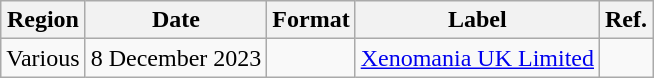<table class="wikitable">
<tr>
<th>Region</th>
<th>Date</th>
<th>Format</th>
<th>Label</th>
<th>Ref.</th>
</tr>
<tr>
<td>Various</td>
<td>8 December 2023</td>
<td></td>
<td><a href='#'>Xenomania UK Limited</a></td>
<td></td>
</tr>
</table>
